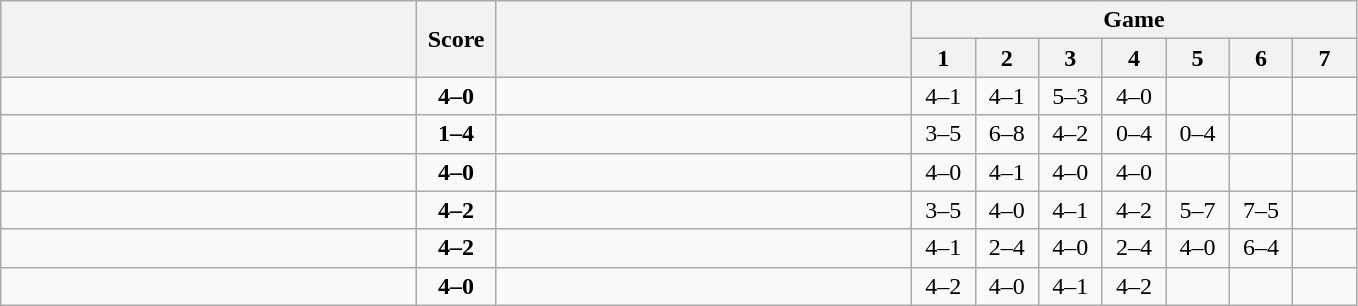<table class="wikitable" style="text-align: center;">
<tr>
<th rowspan=2 align="right" width="270"></th>
<th rowspan=2 width="45">Score</th>
<th rowspan=2 align="left" width="270"></th>
<th colspan=7>Game</th>
</tr>
<tr>
<th width="35">1</th>
<th width="35">2</th>
<th width="35">3</th>
<th width="35">4</th>
<th width="35">5</th>
<th width="35">6</th>
<th width="35">7</th>
</tr>
<tr>
<td align=left><strong></strong></td>
<td align=center><strong>4–0</strong></td>
<td align=left></td>
<td>4–1</td>
<td>4–1</td>
<td>5–3</td>
<td>4–0</td>
<td></td>
<td></td>
<td></td>
</tr>
<tr>
<td align=left></td>
<td align=center><strong>1–4</strong></td>
<td align=left><strong></strong></td>
<td>3–5</td>
<td>6–8</td>
<td>4–2</td>
<td>0–4</td>
<td>0–4</td>
<td></td>
<td></td>
</tr>
<tr>
<td align=left><strong></strong></td>
<td align=center><strong>4–0</strong></td>
<td align=left></td>
<td>4–0</td>
<td>4–1</td>
<td>4–0</td>
<td>4–0</td>
<td></td>
<td></td>
<td></td>
</tr>
<tr>
<td align=left><strong></strong></td>
<td align=center><strong>4–2</strong></td>
<td align=left></td>
<td>3–5</td>
<td>4–0</td>
<td>4–1</td>
<td>4–2</td>
<td>5–7</td>
<td>7–5</td>
<td></td>
</tr>
<tr>
<td align=left><strong></strong></td>
<td align=center><strong>4–2</strong></td>
<td align=left></td>
<td>4–1</td>
<td>2–4</td>
<td>4–0</td>
<td>2–4</td>
<td>4–0</td>
<td>6–4</td>
<td></td>
</tr>
<tr>
<td align=left><strong></strong></td>
<td align=center><strong>4–0</strong></td>
<td align=left></td>
<td>4–2</td>
<td>4–0</td>
<td>4–1</td>
<td>4–2</td>
<td></td>
<td></td>
<td></td>
</tr>
</table>
